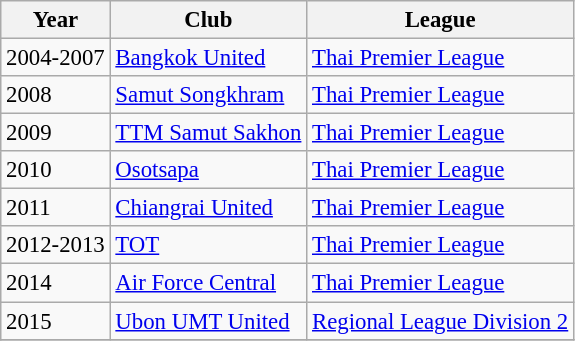<table class="wikitable" style="font-size:95%;">
<tr>
<th>Year</th>
<th>Club</th>
<th>League</th>
</tr>
<tr>
<td>2004-2007</td>
<td><a href='#'>Bangkok United</a></td>
<td><a href='#'>Thai Premier League</a></td>
</tr>
<tr>
<td>2008</td>
<td><a href='#'>Samut Songkhram</a></td>
<td><a href='#'>Thai Premier League</a></td>
</tr>
<tr>
<td>2009</td>
<td><a href='#'>TTM Samut Sakhon</a></td>
<td><a href='#'>Thai Premier League</a></td>
</tr>
<tr>
<td>2010</td>
<td><a href='#'>Osotsapa</a></td>
<td><a href='#'>Thai Premier League</a></td>
</tr>
<tr>
<td>2011</td>
<td><a href='#'>Chiangrai United</a></td>
<td><a href='#'>Thai Premier League</a></td>
</tr>
<tr>
<td>2012-2013</td>
<td><a href='#'>TOT</a></td>
<td><a href='#'>Thai Premier League</a></td>
</tr>
<tr>
<td>2014</td>
<td><a href='#'>Air Force Central</a></td>
<td><a href='#'>Thai Premier League</a></td>
</tr>
<tr>
<td>2015</td>
<td><a href='#'>Ubon UMT United</a></td>
<td><a href='#'>Regional League Division 2</a></td>
</tr>
<tr>
</tr>
</table>
